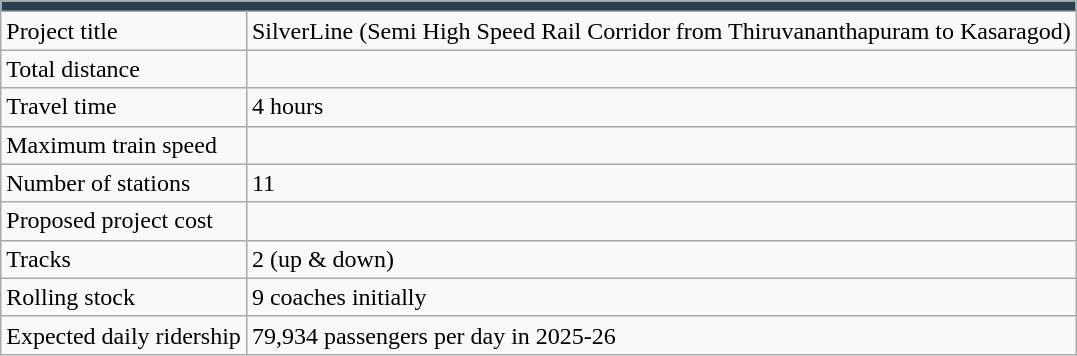<table class="wikitable sortable">
<tr>
<th colspan="2" style="background-color:#27404F"></th>
</tr>
<tr>
<td>Project title</td>
<td>SilverLine (Semi High Speed Rail Corridor from Thiruvananthapuram to Kasaragod)</td>
</tr>
<tr>
<td>Total distance</td>
<td></td>
</tr>
<tr>
<td>Travel time</td>
<td>4 hours</td>
</tr>
<tr>
<td>Maximum train speed</td>
<td></td>
</tr>
<tr>
<td>Number of stations</td>
<td>11</td>
</tr>
<tr>
<td>Proposed project cost</td>
<td></td>
</tr>
<tr>
<td>Tracks</td>
<td>2 (up & down)</td>
</tr>
<tr>
<td>Rolling stock</td>
<td>9 coaches initially</td>
</tr>
<tr>
<td>Expected daily ridership</td>
<td>79,934 passengers per day in 2025-26</td>
</tr>
</table>
